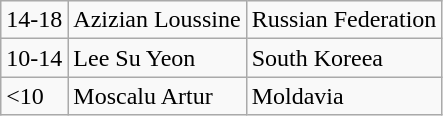<table class="wikitable">
<tr>
<td>14-18</td>
<td>Azizian Loussine</td>
<td>Russian Federation</td>
</tr>
<tr>
<td>10-14</td>
<td>Lee Su Yeon</td>
<td>South Koreea</td>
</tr>
<tr>
<td><10</td>
<td>Moscalu Artur</td>
<td>Moldavia</td>
</tr>
</table>
